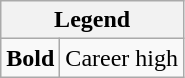<table class="wikitable">
<tr>
<th colspan="2">Legend</th>
</tr>
<tr>
<td><strong>Bold</strong></td>
<td>Career high</td>
</tr>
</table>
